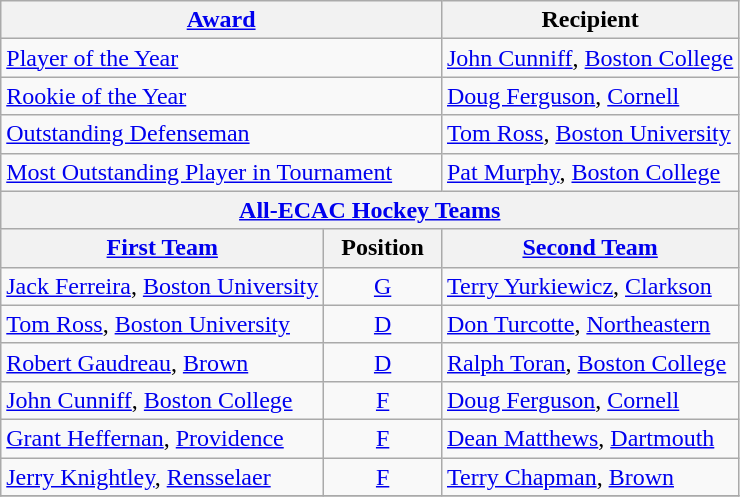<table class="wikitable">
<tr>
<th colspan=2><a href='#'>Award</a></th>
<th>Recipient</th>
</tr>
<tr>
<td colspan=2><a href='#'>Player of the Year</a></td>
<td><a href='#'>John Cunniff</a>, <a href='#'>Boston College</a></td>
</tr>
<tr>
<td colspan=2><a href='#'>Rookie of the Year</a></td>
<td><a href='#'>Doug Ferguson</a>, <a href='#'>Cornell</a></td>
</tr>
<tr>
<td colspan=2><a href='#'>Outstanding Defenseman</a></td>
<td><a href='#'>Tom Ross</a>, <a href='#'>Boston University</a></td>
</tr>
<tr>
<td colspan=2><a href='#'>Most Outstanding Player in Tournament</a></td>
<td><a href='#'>Pat Murphy</a>, <a href='#'>Boston College</a></td>
</tr>
<tr>
<th colspan=3><a href='#'>All-ECAC Hockey Teams</a></th>
</tr>
<tr>
<th><a href='#'>First Team</a></th>
<th>  Position  </th>
<th><a href='#'>Second Team</a></th>
</tr>
<tr>
<td><a href='#'>Jack Ferreira</a>, <a href='#'>Boston University</a></td>
<td align=center><a href='#'>G</a></td>
<td><a href='#'>Terry Yurkiewicz</a>, <a href='#'>Clarkson</a></td>
</tr>
<tr>
<td><a href='#'>Tom Ross</a>, <a href='#'>Boston University</a></td>
<td align=center><a href='#'>D</a></td>
<td><a href='#'>Don Turcotte</a>, <a href='#'>Northeastern</a></td>
</tr>
<tr>
<td><a href='#'>Robert Gaudreau</a>, <a href='#'>Brown</a></td>
<td align=center><a href='#'>D</a></td>
<td><a href='#'>Ralph Toran</a>, <a href='#'>Boston College</a></td>
</tr>
<tr>
<td><a href='#'>John Cunniff</a>, <a href='#'>Boston College</a></td>
<td align=center><a href='#'>F</a></td>
<td><a href='#'>Doug Ferguson</a>, <a href='#'>Cornell</a></td>
</tr>
<tr>
<td><a href='#'>Grant Heffernan</a>, <a href='#'>Providence</a></td>
<td align=center><a href='#'>F</a></td>
<td><a href='#'>Dean Matthews</a>, <a href='#'>Dartmouth</a></td>
</tr>
<tr>
<td><a href='#'>Jerry Knightley</a>, <a href='#'>Rensselaer</a></td>
<td align=center><a href='#'>F</a></td>
<td><a href='#'>Terry Chapman</a>, <a href='#'>Brown</a></td>
</tr>
<tr>
</tr>
</table>
